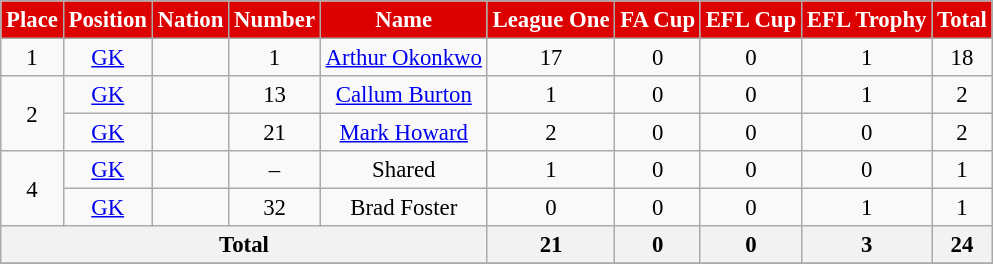<table class="wikitable sortable" style="font-size: 95%; text-align: center">
<tr>
<th style="background:#d00; color:white; text-align:center;"!width=80>Place</th>
<th style="background:#d00; color:white; text-align:center;"!width=80>Position</th>
<th style="background:#d00; color:white; text-align:center;"!width=80>Nation</th>
<th style="background:#d00; color:white; text-align:center;"!width=80>Number</th>
<th style="background:#d00; color:white; text-align:center;"!width=150>Name</th>
<th style="background:#d00; color:white; text-align:center;"!width=150>League One</th>
<th style="background:#d00; color:white; text-align:center;"!width=150>FA Cup</th>
<th style="background:#d00; color:white; text-align:center;"!width=150>EFL Cup</th>
<th style="background:#d00; color:white; text-align:center;"!width=150>EFL Trophy</th>
<th style="background:#d00; color:white; text-align:center;"!width=80>Total</th>
</tr>
<tr>
<td>1</td>
<td><a href='#'>GK</a></td>
<td></td>
<td>1</td>
<td><a href='#'>Arthur Okonkwo</a></td>
<td>17</td>
<td>0</td>
<td>0</td>
<td>1</td>
<td>18</td>
</tr>
<tr>
<td rowspan=2>2</td>
<td><a href='#'>GK</a></td>
<td></td>
<td>13</td>
<td><a href='#'>Callum Burton</a></td>
<td>1</td>
<td>0</td>
<td>0</td>
<td>1</td>
<td>2</td>
</tr>
<tr>
<td><a href='#'>GK</a></td>
<td></td>
<td>21</td>
<td><a href='#'>Mark Howard</a></td>
<td>2</td>
<td>0</td>
<td>0</td>
<td>0</td>
<td>2</td>
</tr>
<tr>
<td rowspan=2>4</td>
<td><a href='#'>GK</a></td>
<td></td>
<td>–</td>
<td>Shared</td>
<td>1</td>
<td>0</td>
<td>0</td>
<td>0</td>
<td>1</td>
</tr>
<tr>
<td><a href='#'>GK</a></td>
<td></td>
<td>32</td>
<td>Brad Foster</td>
<td>0</td>
<td>0</td>
<td>0</td>
<td>1</td>
<td>1</td>
</tr>
<tr>
<th colspan=5>Total</th>
<th>21</th>
<th>0</th>
<th>0</th>
<th>3</th>
<th>24</th>
</tr>
<tr>
</tr>
</table>
